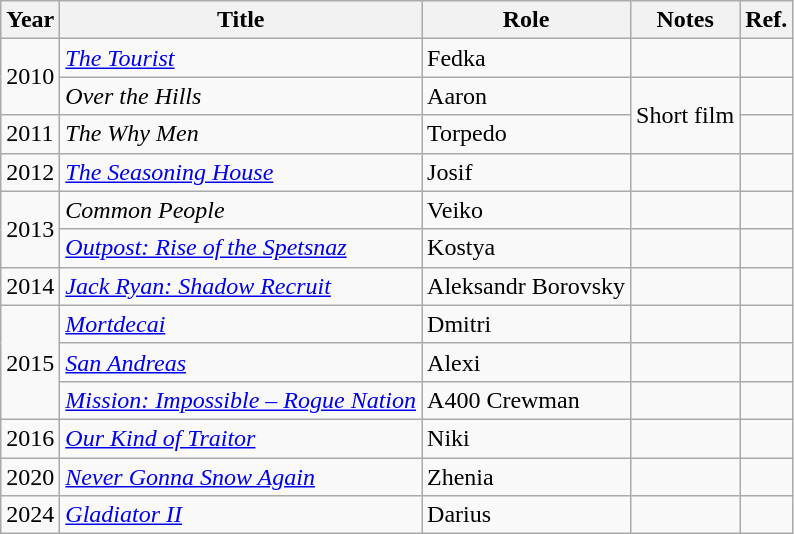<table class="wikitable sortable">
<tr>
<th>Year</th>
<th>Title</th>
<th>Role</th>
<th class="unsortable">Notes</th>
<th>Ref.</th>
</tr>
<tr>
<td rowspan="2">2010</td>
<td><em><a href='#'>The Tourist</a></em></td>
<td>Fedka</td>
<td></td>
<td></td>
</tr>
<tr>
<td><em>Over the Hills</em></td>
<td>Aaron</td>
<td rowspan="2">Short film</td>
<td></td>
</tr>
<tr>
<td>2011</td>
<td><em>The Why Men</em></td>
<td>Torpedo</td>
<td></td>
</tr>
<tr>
<td>2012</td>
<td><em><a href='#'>The Seasoning House</a></em></td>
<td>Josif</td>
<td></td>
<td></td>
</tr>
<tr>
<td rowspan="2">2013</td>
<td><em>Common People</em></td>
<td>Veiko</td>
<td></td>
<td></td>
</tr>
<tr>
<td><em><a href='#'>Outpost: Rise of the Spetsnaz</a></em></td>
<td>Kostya</td>
<td></td>
<td></td>
</tr>
<tr>
<td>2014</td>
<td><em><a href='#'>Jack Ryan: Shadow Recruit</a></em></td>
<td>Aleksandr Borovsky</td>
<td></td>
<td></td>
</tr>
<tr>
<td rowspan="3">2015</td>
<td><em><a href='#'>Mortdecai</a></em></td>
<td>Dmitri</td>
<td></td>
<td></td>
</tr>
<tr>
<td><em><a href='#'>San Andreas</a></em></td>
<td>Alexi</td>
<td></td>
<td></td>
</tr>
<tr>
<td><em><a href='#'>Mission: Impossible – Rogue Nation</a></em></td>
<td>A400 Crewman</td>
<td></td>
<td></td>
</tr>
<tr>
<td>2016</td>
<td><em><a href='#'>Our Kind of Traitor</a></em></td>
<td>Niki</td>
<td></td>
<td></td>
</tr>
<tr>
<td>2020</td>
<td><em><a href='#'>Never Gonna Snow Again</a></em></td>
<td>Zhenia</td>
<td></td>
<td></td>
</tr>
<tr>
<td>2024</td>
<td><em><a href='#'>Gladiator II</a></em></td>
<td>Darius</td>
<td></td>
<td></td>
</tr>
</table>
